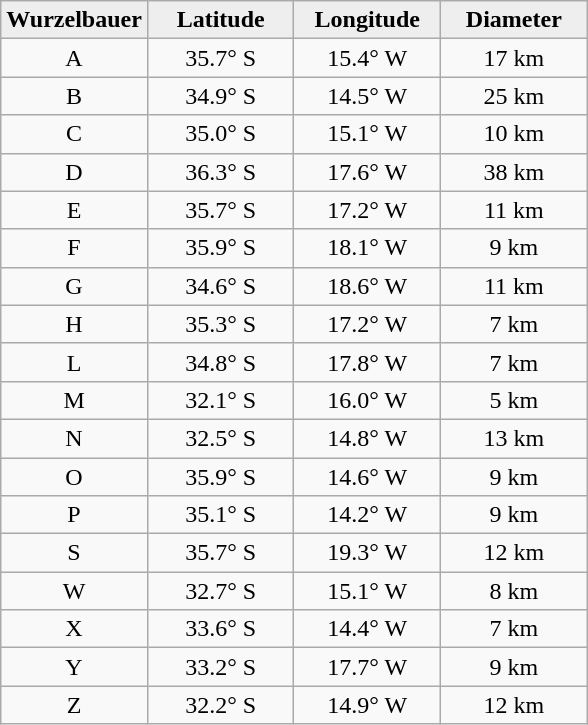<table class="wikitable">
<tr>
<th width="25%" style="background:#eeeeee;">Wurzelbauer</th>
<th width="25%" style="background:#eeeeee;">Latitude</th>
<th width="25%" style="background:#eeeeee;">Longitude</th>
<th width="25%" style="background:#eeeeee;">Diameter</th>
</tr>
<tr>
<td align="center">A</td>
<td align="center">35.7° S</td>
<td align="center">15.4° W</td>
<td align="center">17 km</td>
</tr>
<tr>
<td align="center">B</td>
<td align="center">34.9° S</td>
<td align="center">14.5° W</td>
<td align="center">25 km</td>
</tr>
<tr>
<td align="center">C</td>
<td align="center">35.0° S</td>
<td align="center">15.1° W</td>
<td align="center">10 km</td>
</tr>
<tr>
<td align="center">D</td>
<td align="center">36.3° S</td>
<td align="center">17.6° W</td>
<td align="center">38 km</td>
</tr>
<tr>
<td align="center">E</td>
<td align="center">35.7° S</td>
<td align="center">17.2° W</td>
<td align="center">11 km</td>
</tr>
<tr>
<td align="center">F</td>
<td align="center">35.9° S</td>
<td align="center">18.1° W</td>
<td align="center">9 km</td>
</tr>
<tr>
<td align="center">G</td>
<td align="center">34.6° S</td>
<td align="center">18.6° W</td>
<td align="center">11 km</td>
</tr>
<tr>
<td align="center">H</td>
<td align="center">35.3° S</td>
<td align="center">17.2° W</td>
<td align="center">7 km</td>
</tr>
<tr>
<td align="center">L</td>
<td align="center">34.8° S</td>
<td align="center">17.8° W</td>
<td align="center">7 km</td>
</tr>
<tr>
<td align="center">M</td>
<td align="center">32.1° S</td>
<td align="center">16.0° W</td>
<td align="center">5 km</td>
</tr>
<tr>
<td align="center">N</td>
<td align="center">32.5° S</td>
<td align="center">14.8° W</td>
<td align="center">13 km</td>
</tr>
<tr>
<td align="center">O</td>
<td align="center">35.9° S</td>
<td align="center">14.6° W</td>
<td align="center">9 km</td>
</tr>
<tr>
<td align="center">P</td>
<td align="center">35.1° S</td>
<td align="center">14.2° W</td>
<td align="center">9 km</td>
</tr>
<tr>
<td align="center">S</td>
<td align="center">35.7° S</td>
<td align="center">19.3° W</td>
<td align="center">12 km</td>
</tr>
<tr>
<td align="center">W</td>
<td align="center">32.7° S</td>
<td align="center">15.1° W</td>
<td align="center">8 km</td>
</tr>
<tr>
<td align="center">X</td>
<td align="center">33.6° S</td>
<td align="center">14.4° W</td>
<td align="center">7 km</td>
</tr>
<tr>
<td align="center">Y</td>
<td align="center">33.2° S</td>
<td align="center">17.7° W</td>
<td align="center">9 km</td>
</tr>
<tr>
<td align="center">Z</td>
<td align="center">32.2° S</td>
<td align="center">14.9° W</td>
<td align="center">12 km</td>
</tr>
</table>
